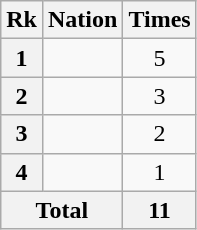<table class="wikitable sortable" style="text-align: center;">
<tr>
<th>Rk</th>
<th>Nation</th>
<th>Times</th>
</tr>
<tr>
<th>1</th>
<td></td>
<td>5</td>
</tr>
<tr>
<th>2</th>
<td></td>
<td>3</td>
</tr>
<tr>
<th>3</th>
<td></td>
<td>2</td>
</tr>
<tr>
<th>4</th>
<td></td>
<td>1</td>
</tr>
<tr class="sortbottom">
<th colspan="2">Total</th>
<th>11</th>
</tr>
</table>
